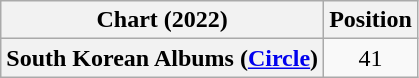<table class="wikitable plainrowheaders" style="text-align:center">
<tr>
<th scope="col">Chart (2022)</th>
<th scope="col">Position</th>
</tr>
<tr>
<th scope="row">South Korean Albums (<a href='#'>Circle</a>)</th>
<td>41</td>
</tr>
</table>
